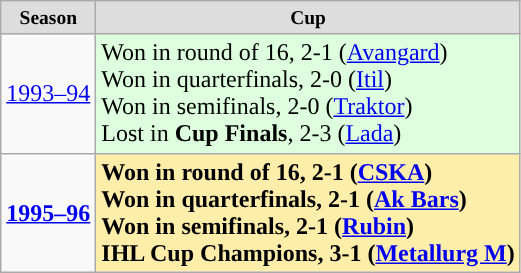<table class="wikitable">
<tr style="text-align:center; font-size:small; background:#ddd; padding:5px;"|>
<td><strong>Season</strong></td>
<td><strong>Cup</strong></td>
</tr>
<tr>
<td><a href='#'>1993–94</a></td>
<td style="background: #ddffdd;">Won in round of 16, 2-1 (<a href='#'>Avangard</a>) <br> Won in quarterfinals, 2-0 (<a href='#'>Itil</a>) <br> Won in semifinals, 2-0 (<a href='#'>Traktor</a>) <br> Lost in <strong>Cup Finals</strong>, 2-3 (<a href='#'>Lada</a>) <br></td>
</tr>
<tr>
<td><strong><a href='#'>1995–96</a></strong></td>
<td style="background: #ffeeaa;"><strong>Won in round of 16, 2-1 (<a href='#'>CSKA</a>) <br> Won in quarterfinals, 2-1 (<a href='#'>Ak Bars</a>) <br> Won in semifinals, 2-1 (<a href='#'>Rubin</a>) <br> IHL Cup Champions, 3-1 (<a href='#'>Metallurg M</a>)</strong> <br></td>
</tr>
</table>
